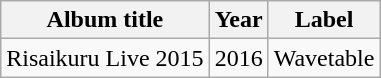<table class="wikitable">
<tr>
<th>Album title</th>
<th>Year</th>
<th>Label</th>
</tr>
<tr>
<td>Risaikuru Live 2015</td>
<td>2016</td>
<td>Wavetable</td>
</tr>
</table>
